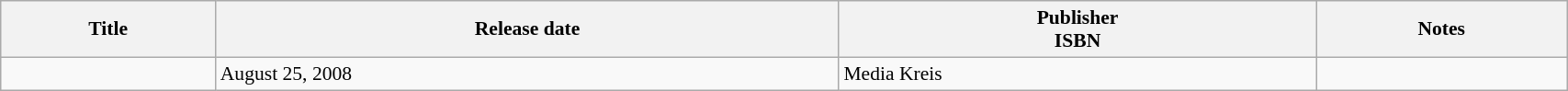<table class="wikitable"  style="width:90%; font-size:90%;">
<tr>
<th>Title</th>
<th>Release date</th>
<th>Publisher<br>ISBN</th>
<th>Notes</th>
</tr>
<tr>
<td></td>
<td>August 25, 2008</td>
<td>Media Kreis<br></td>
</tr>
</table>
